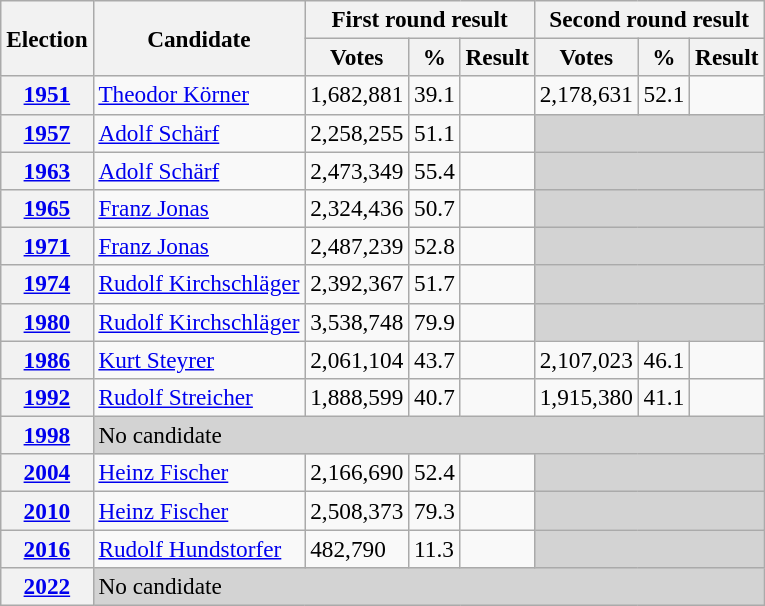<table class="wikitable" style="font-size:97%; text-align:left;">
<tr>
<th rowspan="2">Election</th>
<th rowspan="2">Candidate</th>
<th colspan=3>First round result</th>
<th colspan=3>Second round result</th>
</tr>
<tr>
<th>Votes</th>
<th>%</th>
<th>Result</th>
<th>Votes</th>
<th>%</th>
<th>Result</th>
</tr>
<tr>
<th><a href='#'>1951</a></th>
<td><a href='#'>Theodor Körner</a></td>
<td>1,682,881</td>
<td>39.1</td>
<td></td>
<td>2,178,631</td>
<td>52.1</td>
<td></td>
</tr>
<tr>
<th><a href='#'>1957</a></th>
<td><a href='#'>Adolf Schärf</a></td>
<td>2,258,255</td>
<td>51.1</td>
<td></td>
<td colspan="3"  style="background-color:lightgrey;"></td>
</tr>
<tr>
<th><a href='#'>1963</a></th>
<td><a href='#'>Adolf Schärf</a></td>
<td>2,473,349</td>
<td>55.4</td>
<td></td>
<td colspan="3"  style="background-color:lightgrey;"></td>
</tr>
<tr>
<th><a href='#'>1965</a></th>
<td><a href='#'>Franz Jonas</a></td>
<td>2,324,436</td>
<td>50.7</td>
<td></td>
<td colspan="3"  style="background-color:lightgrey;"></td>
</tr>
<tr>
<th><a href='#'>1971</a></th>
<td><a href='#'>Franz Jonas</a></td>
<td>2,487,239</td>
<td>52.8</td>
<td></td>
<td colspan="3"  style="background-color:lightgrey;"></td>
</tr>
<tr>
<th><a href='#'>1974</a></th>
<td><a href='#'>Rudolf Kirchschläger</a></td>
<td>2,392,367</td>
<td>51.7</td>
<td></td>
<td colspan="3"  style="background-color:lightgrey;"></td>
</tr>
<tr>
<th><a href='#'>1980</a></th>
<td><a href='#'>Rudolf Kirchschläger</a></td>
<td>3,538,748</td>
<td>79.9</td>
<td></td>
<td colspan="3"  style="background-color:lightgrey;"></td>
</tr>
<tr>
<th><a href='#'>1986</a></th>
<td><a href='#'>Kurt Steyrer</a></td>
<td>2,061,104</td>
<td>43.7</td>
<td></td>
<td>2,107,023</td>
<td>46.1</td>
<td></td>
</tr>
<tr>
<th><a href='#'>1992</a></th>
<td><a href='#'>Rudolf Streicher</a></td>
<td>1,888,599</td>
<td>40.7</td>
<td></td>
<td>1,915,380</td>
<td>41.1</td>
<td></td>
</tr>
<tr>
<th><a href='#'>1998</a></th>
<td colspan="7"  style="background-color:lightgrey;">No candidate</td>
</tr>
<tr>
<th><a href='#'>2004</a></th>
<td><a href='#'>Heinz Fischer</a></td>
<td>2,166,690</td>
<td>52.4</td>
<td></td>
<td colspan="3"  style="background-color:lightgrey;"></td>
</tr>
<tr>
<th><a href='#'>2010</a></th>
<td><a href='#'>Heinz Fischer</a></td>
<td>2,508,373</td>
<td>79.3</td>
<td></td>
<td colspan="3"  style="background-color:lightgrey;"></td>
</tr>
<tr>
<th><a href='#'>2016</a></th>
<td><a href='#'>Rudolf Hundstorfer</a></td>
<td>482,790</td>
<td>11.3</td>
<td></td>
<td colspan="3"  style="background-color:lightgrey;"></td>
</tr>
<tr>
<th><a href='#'>2022</a></th>
<td colspan="7"  style="background-color:lightgrey;">No candidate</td>
</tr>
</table>
